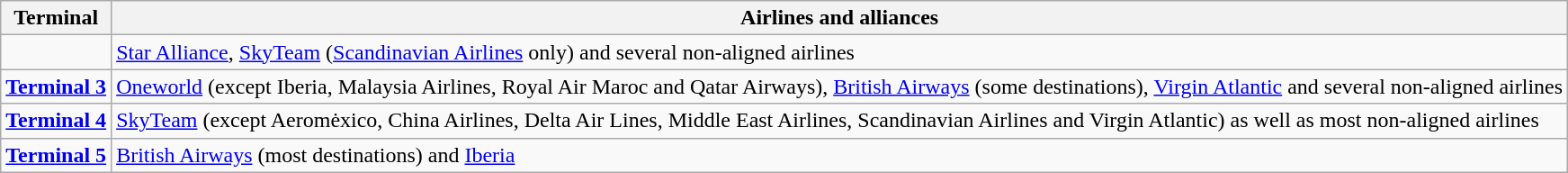<table class="wikitable">
<tr>
<th>Terminal</th>
<th>Airlines and alliances</th>
</tr>
<tr>
<td><strong></strong></td>
<td><a href='#'>Star Alliance</a>, <a href='#'>SkyTeam</a> (<a href='#'>Scandinavian Airlines</a> only) and several non-aligned airlines</td>
</tr>
<tr>
<td><strong><a href='#'>Terminal 3</a></strong></td>
<td><a href='#'>Oneworld</a> (except Iberia, Malaysia Airlines, Royal Air Maroc and Qatar Airways), <a href='#'>British Airways</a> (some destinations), <a href='#'>Virgin Atlantic</a> and several non-aligned airlines</td>
</tr>
<tr>
<td><strong><a href='#'>Terminal 4</a></strong></td>
<td><a href='#'>SkyTeam</a> (except Aeromėxico, China Airlines, Delta Air Lines, Middle East Airlines, Scandinavian Airlines and Virgin Atlantic) as well as most non-aligned airlines</td>
</tr>
<tr>
<td><strong><a href='#'>Terminal 5</a></strong></td>
<td><a href='#'>British Airways</a> (most destinations) and <a href='#'>Iberia</a></td>
</tr>
</table>
